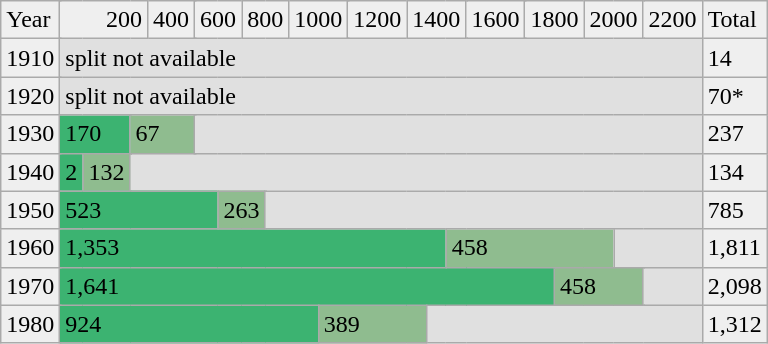<table class="wikitable">
<tr style="background:#efefef;">
<td colspan="10">Year</td>
<td colspan="20" style="text-align:right;">200</td>
<td colspan="20" style="text-align:right;">400</td>
<td colspan="20" style="text-align:right;">600</td>
<td colspan="20" style="text-align:right;">800</td>
<td colspan="20" style="text-align:right;">1000</td>
<td colspan="20" style="text-align:right;">1200</td>
<td colspan="20" style="text-align:right;">1400</td>
<td colspan="20" style="text-align:right;">1600</td>
<td colspan="20" style="text-align:right;">1800</td>
<td colspan="20" style="text-align:right;">2000</td>
<td colspan="20" style="text-align:right;">2200</td>
<td colspan="10" style="text-align:left;">Total</td>
</tr>
<tr>
<td style="background:#efefef;" colspan="10">1910</td>
<td style="background:#e0e0e0;" colspan="220">split not available  </td>
<td style="background:#efefef;" colspan="10">14</td>
</tr>
<tr>
<td style="background:#efefef;" colspan="10">1920</td>
<td style="background:#e0e0e0;" colspan="220">split not available  </td>
<td style="background:#efefef;" colspan="10">70*</td>
</tr>
<tr>
<td style="background:#efefef;" colspan="10">1930</td>
<td style="background:MediumSeaGreen;" colspan="17">170</td>
<td style="background:DarkSeaGreen;" colspan="7">67</td>
<td style="background:#e0e0e0;" colspan="196"> </td>
<td style="background:#efefef;" colspan="10">237</td>
</tr>
<tr>
<td style="background:#efefef;" colspan="10">1940</td>
<td style="background:MediumSeaGreen;" colspan="2">2</td>
<td style="background:DarkSeaGreen;" colspan="13">132</td>
<td style="background:#e0e0e0;" colspan="205"> </td>
<td style="background:#efefef;" colspan="10">134</td>
</tr>
<tr>
<td style="background:#efefef;" colspan="10">1950</td>
<td style="background:MediumSeaGreen;" colspan="52">523</td>
<td style="background:DarkSeaGreen;" colspan="26">263</td>
<td style="background:#e0e0e0;" colspan="142"> </td>
<td style="background:#efefef;" colspan="10">785</td>
</tr>
<tr>
<td style="background:#efefef;" colspan="10">1960</td>
<td style="background:MediumSeaGreen;" colspan="135">1,353</td>
<td style="background:DarkSeaGreen;" colspan="46">458</td>
<td style="background:#e0e0e0;" colspan="39"> </td>
<td style="background:#efefef;" colspan="10">1,811</td>
</tr>
<tr>
<td style="background:#efefef;" colspan="10">1970</td>
<td style="background:MediumSeaGreen;" colspan="164">1,641</td>
<td style="background:DarkSeaGreen;" colspan="46">458</td>
<td style="background:#e0e0e0;" colspan="10"> </td>
<td style="background:#efefef;" colspan="10">2,098</td>
</tr>
<tr>
<td style="background:#efefef;" colspan="10">1980</td>
<td style="background:MediumSeaGreen;" colspan="92">924</td>
<td style="background:DarkSeaGreen;" colspan="39">389</td>
<td style="background:#e0e0e0;" colspan="89"> </td>
<td style="background:#efefef;" colspan="10">1,312</td>
</tr>
</table>
